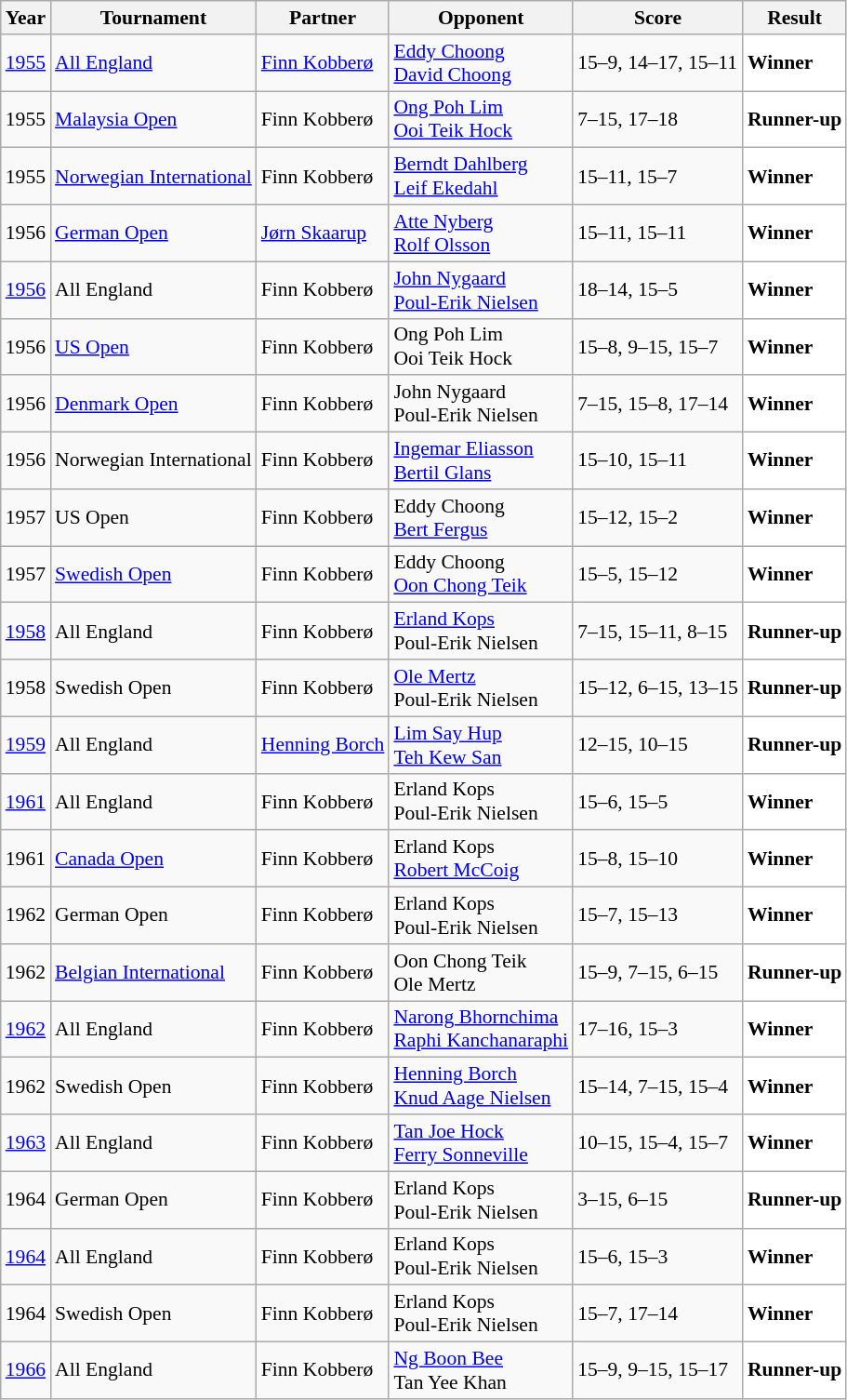<table class="sortable wikitable" style="font-size: 90%;">
<tr>
<th>Year</th>
<th>Tournament</th>
<th>Partner</th>
<th>Opponent</th>
<th>Score</th>
<th>Result</th>
</tr>
<tr>
<td align="center"><a href='#'>1955</a></td>
<td><a href='#'>All England</a></td>
<td> <a href='#'>Finn Kobberø</a></td>
<td> <a href='#'>Eddy Choong</a><br> <a href='#'>David Choong</a></td>
<td>15–9, 14–17, 15–11</td>
<td style="text-align:left; background:white"> <strong>Winner</strong></td>
</tr>
<tr>
<td align="center">1955</td>
<td><a href='#'>Malaysia Open</a></td>
<td> Finn Kobberø</td>
<td> <a href='#'>Ong Poh Lim</a><br> <a href='#'>Ooi Teik Hock</a></td>
<td>7–15, 17–18</td>
<td style="text-align:left; background:white"> <strong>Runner-up</strong></td>
</tr>
<tr>
<td align="center">1955</td>
<td><a href='#'>Norwegian International</a></td>
<td> Finn Kobberø</td>
<td> <a href='#'>Berndt Dahlberg</a><br> <a href='#'>Leif Ekedahl</a></td>
<td>15–11, 15–7</td>
<td style="text-align:left; background:white"> <strong>Winner</strong></td>
</tr>
<tr>
<td align="center">1956</td>
<td><a href='#'>German Open</a></td>
<td> <a href='#'>Jørn Skaarup</a></td>
<td> <a href='#'>Atte Nyberg</a><br> <a href='#'>Rolf Olsson</a></td>
<td>15–11, 15–11</td>
<td style="text-align:left; background:white"> <strong>Winner</strong></td>
</tr>
<tr>
<td align="center"><a href='#'>1956</a></td>
<td>All England</td>
<td> Finn Kobberø</td>
<td> <a href='#'>John Nygaard</a><br> <a href='#'>Poul-Erik Nielsen</a></td>
<td>18–14, 15–5</td>
<td style="text-align:left; background:white"> <strong>Winner</strong></td>
</tr>
<tr>
<td align="center">1956</td>
<td><a href='#'>US Open</a></td>
<td> Finn Kobberø</td>
<td> Ong Poh Lim<br> Ooi Teik Hock</td>
<td>15–8, 9–15, 15–7</td>
<td style="text-align:left; background:white"> <strong>Winner</strong></td>
</tr>
<tr>
<td align="center">1956</td>
<td><a href='#'>Denmark Open</a></td>
<td> Finn Kobberø</td>
<td> John Nygaard<br> Poul-Erik Nielsen</td>
<td>7–15, 15–8, 17–14</td>
<td style="text-align:left; background:white"> <strong>Winner</strong></td>
</tr>
<tr>
<td align="center">1956</td>
<td>Norwegian International</td>
<td> Finn Kobberø</td>
<td> <a href='#'>Ingemar Eliasson</a><br> <a href='#'>Bertil Glans</a></td>
<td>15–10, 15–11</td>
<td style="text-align:left; background:white"> <strong>Winner</strong></td>
</tr>
<tr>
<td align="center">1957</td>
<td>US Open</td>
<td> Finn Kobberø</td>
<td> Eddy Choong<br> <a href='#'>Bert Fergus</a></td>
<td>15–12, 15–2</td>
<td style="text-align:left; background:white"> <strong>Winner</strong></td>
</tr>
<tr>
<td align="center">1957</td>
<td><a href='#'>Swedish Open</a></td>
<td> Finn Kobberø</td>
<td> Eddy Choong<br> <a href='#'>Oon Chong Teik</a></td>
<td>15–5, 15–12</td>
<td style="text-align:left; background:white"> <strong>Winner</strong></td>
</tr>
<tr>
<td align="center"><a href='#'>1958</a></td>
<td>All England</td>
<td> Finn Kobberø</td>
<td> <a href='#'>Erland Kops</a><br> Poul-Erik Nielsen</td>
<td>7–15, 15–11, 8–15</td>
<td style="text-align:left; background:white"> <strong>Runner-up</strong></td>
</tr>
<tr>
<td align="center">1958</td>
<td>Swedish Open</td>
<td> Finn Kobberø</td>
<td> <a href='#'>Ole Mertz</a><br> Poul-Erik Nielsen</td>
<td>15–12, 6–15, 13–15</td>
<td style="text-align:left; background:white"> <strong>Runner-up</strong></td>
</tr>
<tr>
<td align="center"><a href='#'>1959</a></td>
<td>All England</td>
<td> <a href='#'>Henning Borch</a></td>
<td> <a href='#'>Lim Say Hup</a><br> <a href='#'>Teh Kew San</a></td>
<td>12–15, 10–15</td>
<td style="text-align:left; background:white"> <strong>Runner-up</strong></td>
</tr>
<tr>
<td align="center"><a href='#'>1961</a></td>
<td>All England</td>
<td> Finn Kobberø</td>
<td> Erland Kops<br> Poul-Erik Nielsen</td>
<td>15–6, 15–5</td>
<td style="text-align:left; background:white"> <strong>Winner</strong></td>
</tr>
<tr>
<td align="center">1961</td>
<td><a href='#'>Canada Open</a></td>
<td> Finn Kobberø</td>
<td> Erland Kops<br> <a href='#'>Robert McCoig</a></td>
<td>15–8, 15–10</td>
<td style="text-align:left; background:white"> <strong>Winner</strong></td>
</tr>
<tr>
<td align="center">1962</td>
<td>German Open</td>
<td> Finn Kobberø</td>
<td> Erland Kops<br> Poul-Erik Nielsen</td>
<td>15–7, 15–13</td>
<td style="text-align:left; background:white"> <strong>Winner</strong></td>
</tr>
<tr>
<td align="center">1962</td>
<td><a href='#'>Belgian International</a></td>
<td> Finn Kobberø</td>
<td> Oon Chong Teik<br> Ole Mertz</td>
<td>15–9, 7–15, 6–15</td>
<td style="text-align:left; background:white"> <strong>Runner-up</strong></td>
</tr>
<tr>
<td align="center"><a href='#'>1962</a></td>
<td>All England</td>
<td> Finn Kobberø</td>
<td> <a href='#'>Narong Bhornchima</a><br> <a href='#'>Raphi Kanchanaraphi</a></td>
<td>17–16, 15–3</td>
<td style="text-align:left; background:white"> <strong>Winner</strong></td>
</tr>
<tr>
<td align="center">1962</td>
<td>Swedish Open</td>
<td> Finn Kobberø</td>
<td> <a href='#'>Henning Borch</a><br> <a href='#'>Knud Aage Nielsen</a></td>
<td>15–14, 7–15, 15–4</td>
<td style="text-align:left; background:white"> <strong>Winner</strong></td>
</tr>
<tr>
<td align="center"><a href='#'>1963</a></td>
<td>All England</td>
<td> Finn Kobberø</td>
<td> <a href='#'>Tan Joe Hock</a><br> <a href='#'>Ferry Sonneville</a></td>
<td>10–15, 15–4, 15–7</td>
<td style="text-align:left; background:white"> <strong>Winner</strong></td>
</tr>
<tr>
<td align="center">1964</td>
<td>German Open</td>
<td> Finn Kobberø</td>
<td> Erland Kops<br> Poul-Erik Nielsen</td>
<td>3–15, 6–15</td>
<td style="text-align:left; background:white"> <strong>Runner-up</strong></td>
</tr>
<tr>
<td align="center"><a href='#'>1964</a></td>
<td>All England</td>
<td> Finn Kobberø</td>
<td> Erland Kops<br> Poul-Erik Nielsen</td>
<td>15–6, 15–3</td>
<td style="text-align:left; background:white"> <strong>Winner</strong></td>
</tr>
<tr>
<td align="center">1964</td>
<td>Swedish Open</td>
<td> Finn Kobberø</td>
<td> Erland Kops<br> Poul-Erik Nielsen</td>
<td>15–7, 17–14</td>
<td style="text-align:left; background:white"> <strong>Winner</strong></td>
</tr>
<tr>
<td align="center"><a href='#'>1966</a></td>
<td>All England</td>
<td> Finn Kobberø</td>
<td> <a href='#'>Ng Boon Bee</a><br> Tan Yee Khan</td>
<td>15–9, 9–15, 15–17</td>
<td style="text-align:left; background:white"> <strong>Runner-up</strong></td>
</tr>
</table>
